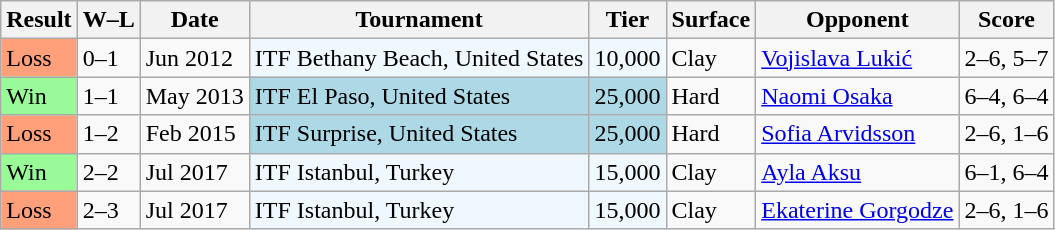<table class="sortable wikitable">
<tr>
<th>Result</th>
<th class="unsortable">W–L</th>
<th>Date</th>
<th>Tournament</th>
<th>Tier</th>
<th>Surface</th>
<th>Opponent</th>
<th class="unsortable">Score</th>
</tr>
<tr>
<td style="background:#ffa07a;">Loss</td>
<td>0–1</td>
<td>Jun 2012</td>
<td style="background:#f0f8ff;">ITF Bethany Beach, United States</td>
<td style="background:#f0f8ff;">10,000</td>
<td>Clay</td>
<td> <a href='#'>Vojislava Lukić</a></td>
<td>2–6, 5–7</td>
</tr>
<tr>
<td style="background:#98fb98;">Win</td>
<td>1–1</td>
<td>May 2013</td>
<td style="background:lightblue;">ITF El Paso, United States</td>
<td style="background:lightblue;">25,000</td>
<td>Hard</td>
<td> <a href='#'>Naomi Osaka</a></td>
<td>6–4, 6–4</td>
</tr>
<tr>
<td style="background:#ffa07a;">Loss</td>
<td>1–2</td>
<td>Feb 2015</td>
<td style="background:lightblue;">ITF Surprise, United States</td>
<td style="background:lightblue;">25,000</td>
<td>Hard</td>
<td> <a href='#'>Sofia Arvidsson</a></td>
<td>2–6, 1–6</td>
</tr>
<tr>
<td style="background:#98fb98;">Win</td>
<td>2–2</td>
<td>Jul 2017</td>
<td style="background:#f0f8ff;">ITF Istanbul, Turkey</td>
<td style="background:#f0f8ff;">15,000</td>
<td>Clay</td>
<td> <a href='#'>Ayla Aksu</a></td>
<td>6–1, 6–4</td>
</tr>
<tr>
<td style="background:#ffa07a;">Loss</td>
<td>2–3</td>
<td>Jul 2017</td>
<td style="background:#f0f8ff;">ITF Istanbul, Turkey</td>
<td style="background:#f0f8ff;">15,000</td>
<td>Clay</td>
<td> <a href='#'>Ekaterine Gorgodze</a></td>
<td>2–6, 1–6</td>
</tr>
</table>
